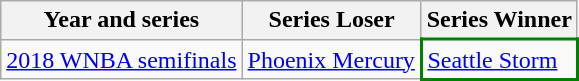<table class="wikitable">
<tr>
<th>Year and series</th>
<th>Series Loser</th>
<th>Series Winner</th>
</tr>
<tr>
<td><a href='#'>2018 WNBA semifinals</a></td>
<td><a href='#'>Phoenix Mercury</a></td>
<td style="border-bottom:2px solid green; border-top:2px solid green; border-left:2px solid green; border-right:2px solid green"><a href='#'>Seattle Storm</a></td>
</tr>
</table>
